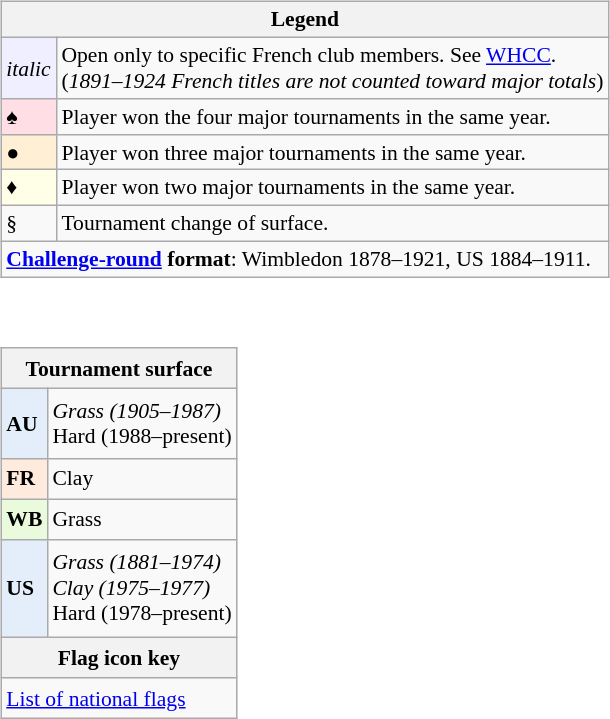<table>
<tr style=vertical-align: top>
<td><br><table class="wikitable col1center" style="font-size:90%">
<tr>
<th colspan=2 align=center>Legend</th>
</tr>
<tr>
<td style="background: #efefff; width:30px;"><em>italic</em></td>
<td>Open only to specific French club members. See <a href='#'>WHCC</a>.<br>(<em>1891–1924 French titles are not counted toward major totals</em>)</td>
</tr>
<tr>
<td style="background: #ffdee6;">♠</td>
<td>Player won the four major tournaments in the same year.</td>
</tr>
<tr>
<td style="background: #ffefd5;">●</td>
<td>Player won three major tournaments in the same year.</td>
</tr>
<tr>
<td style="background: #ffffe8;">♦</td>
<td>Player won two major tournaments in the same year.</td>
</tr>
<tr>
<td>§</td>
<td>Tournament change of surface.</td>
</tr>
<tr>
<td colspan="2" style="text-align:left"><strong><a href='#'>Challenge-round</a> format</strong>: Wimbledon 1878–1921, US 1884–1911.</td>
</tr>
</table>
<br><table class="wikitable nowrap col1center" style="font-size:90%; height: 17.2em;">
<tr>
<th colspan="2">Tournament surface</th>
</tr>
<tr>
<td style="background:#e3eefa; width=30px;"><strong>AU</strong></td>
<td><em>Grass (1905–1987)</em><br>Hard (1988–present)</td>
</tr>
<tr>
<td style="background:#ffeade;"><strong>FR</strong></td>
<td>Clay</td>
</tr>
<tr>
<td style="background:#eafadc;"><strong>WB</strong></td>
<td>Grass</td>
</tr>
<tr>
<td style="background:#e3eefa;"><strong>US</strong></td>
<td><em>Grass (1881–1974)</em><br><em>Clay (1975–1977)</em><br>Hard (1978–present)</td>
</tr>
<tr>
<th bgcolor="#eeeeee" colspan="2">Flag icon key</th>
</tr>
<tr>
<td colspan="2" style="text-align:left"><a href='#'>List of national flags</a></td>
</tr>
</table>
</td>
</tr>
</table>
